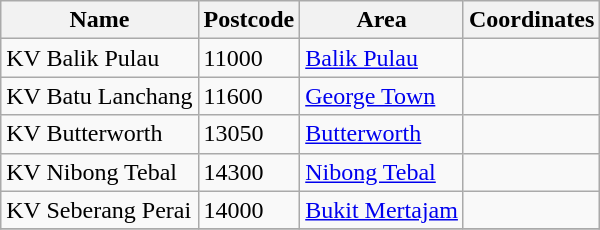<table class="wikitable sortable">
<tr>
<th>Name</th>
<th>Postcode</th>
<th>Area</th>
<th>Coordinates</th>
</tr>
<tr>
<td>KV Balik Pulau</td>
<td>11000</td>
<td><a href='#'>Balik Pulau</a></td>
<td></td>
</tr>
<tr>
<td>KV Batu Lanchang</td>
<td>11600</td>
<td><a href='#'>George Town</a></td>
<td></td>
</tr>
<tr>
<td>KV Butterworth</td>
<td>13050</td>
<td><a href='#'>Butterworth</a></td>
<td></td>
</tr>
<tr>
<td>KV Nibong Tebal</td>
<td>14300</td>
<td><a href='#'>Nibong Tebal</a></td>
<td></td>
</tr>
<tr>
<td>KV Seberang Perai</td>
<td>14000</td>
<td><a href='#'>Bukit Mertajam</a></td>
<td></td>
</tr>
<tr>
</tr>
</table>
